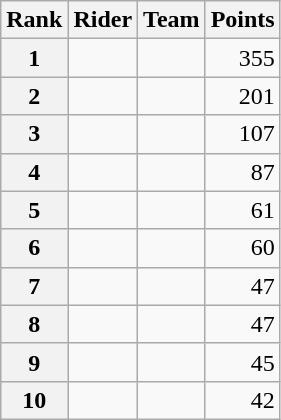<table class="wikitable">
<tr>
<th scope="col">Rank</th>
<th scope="col">Rider</th>
<th scope="col">Team</th>
<th scope="col">Points</th>
</tr>
<tr>
<th scope="row">1</th>
<td> </td>
<td></td>
<td style="text-align:right;">355</td>
</tr>
<tr>
<th scope="row">2</th>
<td></td>
<td></td>
<td style="text-align:right;">201</td>
</tr>
<tr>
<th scope="row">3</th>
<td></td>
<td></td>
<td style="text-align:right;">107</td>
</tr>
<tr>
<th scope="row">4</th>
<td></td>
<td></td>
<td style="text-align:right;">87</td>
</tr>
<tr>
<th scope="row">5</th>
<td></td>
<td></td>
<td style="text-align:right;">61</td>
</tr>
<tr>
<th scope="row">6</th>
<td> </td>
<td></td>
<td style="text-align:right;">60</td>
</tr>
<tr>
<th scope="row">7</th>
<td></td>
<td></td>
<td style="text-align:right;">47</td>
</tr>
<tr>
<th scope="row">8</th>
<td></td>
<td></td>
<td style="text-align:right;">47</td>
</tr>
<tr>
<th scope="row">9</th>
<td> </td>
<td></td>
<td style="text-align:right;">45</td>
</tr>
<tr>
<th scope="row">10</th>
<td></td>
<td></td>
<td style="text-align:right;">42</td>
</tr>
</table>
